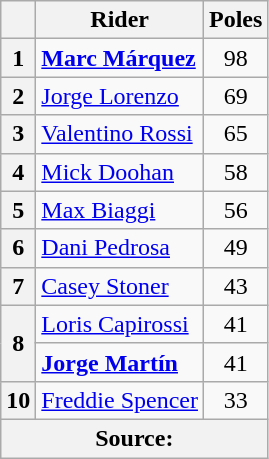<table class="wikitable sortable">
<tr>
<th></th>
<th>Rider</th>
<th>Poles</th>
</tr>
<tr>
<th>1</th>
<td> <strong><a href='#'>Marc Márquez</a></strong></td>
<td align="center">98</td>
</tr>
<tr>
<th>2</th>
<td> <a href='#'>Jorge Lorenzo</a></td>
<td align="center">69</td>
</tr>
<tr>
<th>3</th>
<td> <a href='#'>Valentino Rossi</a></td>
<td align="center">65</td>
</tr>
<tr>
<th>4</th>
<td> <a href='#'>Mick Doohan</a></td>
<td align="center">58</td>
</tr>
<tr>
<th>5</th>
<td> <a href='#'>Max Biaggi</a></td>
<td align="center">56</td>
</tr>
<tr>
<th>6</th>
<td> <a href='#'>Dani Pedrosa</a></td>
<td align="center">49</td>
</tr>
<tr>
<th>7</th>
<td> <a href='#'>Casey Stoner</a></td>
<td align="center">43</td>
</tr>
<tr>
<th rowspan="2">8</th>
<td> <a href='#'>Loris Capirossi</a></td>
<td align="center">41</td>
</tr>
<tr>
<td align="left"> <strong><a href='#'>Jorge Martín</a></strong></td>
<td align="center">41</td>
</tr>
<tr>
<th>10</th>
<td> <a href='#'>Freddie Spencer</a></td>
<td align="center">33</td>
</tr>
<tr>
<th colspan=3>Source:</th>
</tr>
</table>
